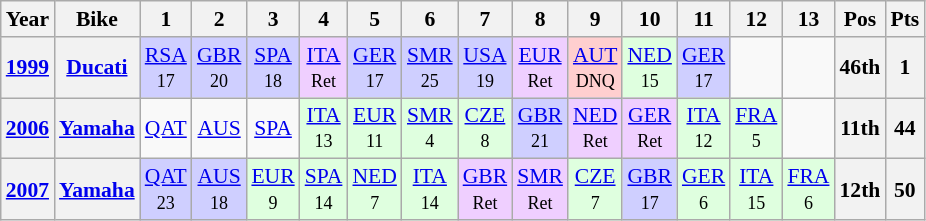<table class="wikitable" style="text-align:center; font-size:90%">
<tr>
<th>Year</th>
<th>Bike</th>
<th>1</th>
<th>2</th>
<th>3</th>
<th>4</th>
<th>5</th>
<th>6</th>
<th>7</th>
<th>8</th>
<th>9</th>
<th>10</th>
<th>11</th>
<th>12</th>
<th>13</th>
<th>Pos</th>
<th>Pts</th>
</tr>
<tr>
<th align="left"><a href='#'>1999</a></th>
<th align="left"><a href='#'>Ducati</a></th>
<td style="background:#cfcfff;"><a href='#'>RSA</a><br><small>17</small></td>
<td style="background:#cfcfff;"><a href='#'>GBR</a><br><small>20</small></td>
<td style="background:#cfcfff;"><a href='#'>SPA</a><br><small>18</small></td>
<td style="background:#efcfff;"><a href='#'>ITA</a><br><small>Ret</small></td>
<td style="background:#cfcfff;"><a href='#'>GER</a><br><small>17</small></td>
<td style="background:#cfcfff;"><a href='#'>SMR</a><br><small>25</small></td>
<td style="background:#cfcfff;"><a href='#'>USA</a><br><small>19</small></td>
<td style="background:#efcfff;"><a href='#'>EUR</a><br><small>Ret</small></td>
<td style="background:#ffcfcf;"><a href='#'>AUT</a><br><small>DNQ</small></td>
<td style="background:#dfffdf;"><a href='#'>NED</a><br><small>15</small></td>
<td style="background:#cfcfff;"><a href='#'>GER</a><br><small>17</small></td>
<td></td>
<td></td>
<th>46th</th>
<th>1</th>
</tr>
<tr>
<th align="left"><a href='#'>2006</a></th>
<th align="left"><a href='#'>Yamaha</a></th>
<td><a href='#'>QAT</a></td>
<td><a href='#'>AUS</a></td>
<td><a href='#'>SPA</a></td>
<td style="background:#dfffdf;"><a href='#'>ITA</a><br><small>13</small></td>
<td style="background:#dfffdf;"><a href='#'>EUR</a><br><small>11</small></td>
<td style="background:#dfffdf;"><a href='#'>SMR</a><br><small>4</small></td>
<td style="background:#dfffdf;"><a href='#'>CZE</a><br><small>8</small></td>
<td style="background:#cfcfff;"><a href='#'>GBR</a><br><small>21</small></td>
<td style="background:#efcfff;"><a href='#'>NED</a><br><small>Ret</small></td>
<td style="background:#efcfff;"><a href='#'>GER</a><br><small>Ret</small></td>
<td style="background:#dfffdf;"><a href='#'>ITA</a><br><small>12</small></td>
<td style="background:#dfffdf;"><a href='#'>FRA</a><br><small>5</small></td>
<td></td>
<th>11th</th>
<th>44</th>
</tr>
<tr>
<th align="left"><a href='#'>2007</a></th>
<th align="left"><a href='#'>Yamaha</a></th>
<td style="background:#cfcfff;"><a href='#'>QAT</a><br><small>23</small></td>
<td style="background:#cfcfff;"><a href='#'>AUS</a><br><small>18</small></td>
<td style="background:#dfffdf;"><a href='#'>EUR</a><br><small>9</small></td>
<td style="background:#dfffdf;"><a href='#'>SPA</a><br><small>14</small></td>
<td style="background:#dfffdf;"><a href='#'>NED</a><br><small>7</small></td>
<td style="background:#dfffdf;"><a href='#'>ITA</a><br><small>14</small></td>
<td style="background:#efcfff;"><a href='#'>GBR</a><br><small>Ret</small></td>
<td style="background:#efcfff;"><a href='#'>SMR</a><br><small>Ret</small></td>
<td style="background:#dfffdf;"><a href='#'>CZE</a><br><small>7</small></td>
<td style="background:#cfcfff;"><a href='#'>GBR</a><br><small>17</small></td>
<td style="background:#dfffdf;"><a href='#'>GER</a><br><small>6</small></td>
<td style="background:#dfffdf;"><a href='#'>ITA</a><br><small>15</small></td>
<td style="background:#dfffdf;"><a href='#'>FRA</a><br><small>6</small></td>
<th>12th</th>
<th>50</th>
</tr>
</table>
